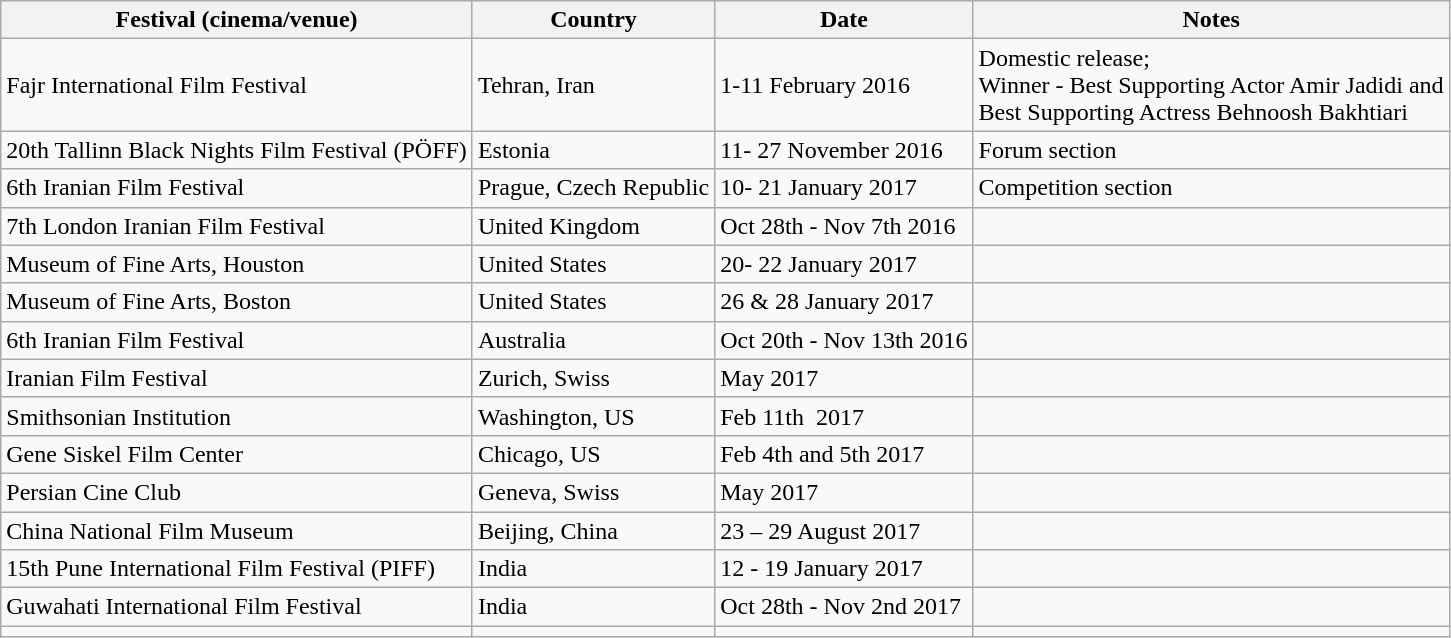<table class="wikitable">
<tr>
<th>Festival (cinema/venue)</th>
<th>Country</th>
<th>Date</th>
<th>Notes</th>
</tr>
<tr>
<td>Fajr International Film Festival</td>
<td>Tehran, Iran</td>
<td>1-11 February 2016</td>
<td>Domestic release;<br>Winner - Best Supporting Actor Amir Jadidi and<br>Best Supporting Actress Behnoosh Bakhtiari</td>
</tr>
<tr>
<td>20th Tallinn Black Nights Film Festival (PÖFF)</td>
<td>Estonia</td>
<td>11- 27 November 2016</td>
<td>Forum section</td>
</tr>
<tr>
<td>6th Iranian Film Festival</td>
<td>Prague, Czech Republic</td>
<td>10- 21 January 2017</td>
<td>Competition section</td>
</tr>
<tr>
<td>7th London Iranian Film Festival</td>
<td>United Kingdom</td>
<td>Oct 28th - Nov 7th 2016</td>
<td></td>
</tr>
<tr>
<td>Museum of Fine Arts, Houston</td>
<td>United States</td>
<td>20- 22 January 2017</td>
<td></td>
</tr>
<tr>
<td>Museum of Fine Arts, Boston</td>
<td>United States</td>
<td>26 & 28 January 2017</td>
<td></td>
</tr>
<tr>
<td>6th Iranian Film Festival</td>
<td>Australia</td>
<td>Oct 20th - Nov 13th 2016</td>
<td></td>
</tr>
<tr>
<td>Iranian Film Festival</td>
<td>Zurich, Swiss</td>
<td>May 2017</td>
<td></td>
</tr>
<tr>
<td>Smithsonian Institution</td>
<td>Washington, US</td>
<td>Feb ‌‌‌11th  2017</td>
<td></td>
</tr>
<tr>
<td>Gene Siskel Film Center</td>
<td>Chicago, US</td>
<td>Feb 4th and 5th 2017</td>
<td></td>
</tr>
<tr>
<td>Persian Cine Club</td>
<td>Geneva, Swiss</td>
<td>May 2017</td>
<td></td>
</tr>
<tr>
<td>China National Film Museum</td>
<td>Beijing, China</td>
<td>23 – 29 August 2017</td>
<td></td>
</tr>
<tr>
<td>15th Pune International Film Festival (PIFF)</td>
<td>India</td>
<td>12 - 19 January 2017</td>
<td></td>
</tr>
<tr>
<td>Guwahati International Film Festival</td>
<td>India</td>
<td>Oct 28th - Nov 2nd 2017</td>
<td></td>
</tr>
<tr>
<td></td>
<td></td>
<td></td>
<td></td>
</tr>
</table>
